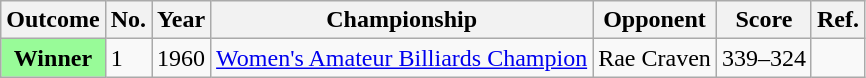<table class="wikitable">
<tr>
<th>Outcome</th>
<th>No.</th>
<th>Year</th>
<th>Championship</th>
<th>Opponent</th>
<th>Score</th>
<th>Ref.</th>
</tr>
<tr>
<th scope="row" style="background:#98FB98">Winner</th>
<td>1</td>
<td>1960</td>
<td><a href='#'>Women's Amateur Billiards Champion</a></td>
<td>Rae Craven</td>
<td>339–324</td>
<td></td>
</tr>
</table>
